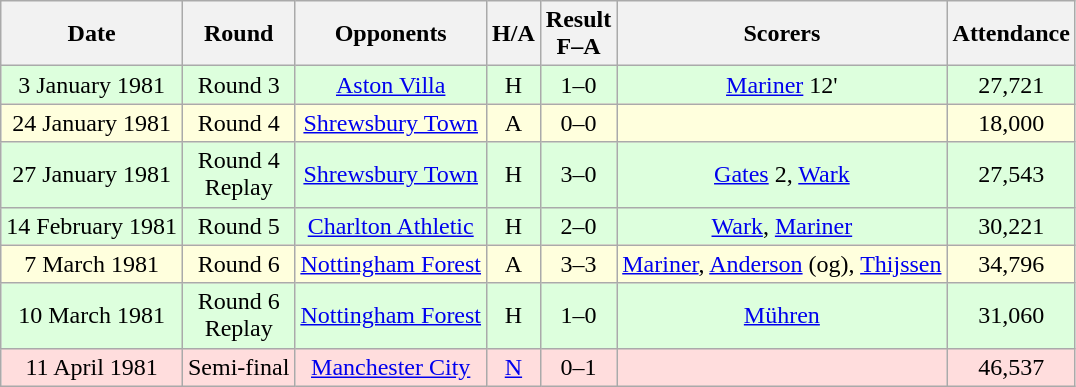<table class="wikitable" style="text-align:center">
<tr>
<th scope=col>Date</th>
<th scope=col>Round</th>
<th scope=col>Opponents</th>
<th scope=col>H/A</th>
<th scope=col>Result<br>F–A</th>
<th scope=col>Scorers</th>
<th scope=col>Attendance</th>
</tr>
<tr bgcolor="#ddffdd">
<td>3 January 1981</td>
<td>Round 3</td>
<td><a href='#'>Aston Villa</a></td>
<td>H</td>
<td>1–0</td>
<td><a href='#'>Mariner</a> 12'</td>
<td>27,721</td>
</tr>
<tr bgcolor="#ffffdd">
<td>24 January 1981</td>
<td>Round 4</td>
<td><a href='#'>Shrewsbury Town</a></td>
<td>A</td>
<td>0–0</td>
<td></td>
<td>18,000</td>
</tr>
<tr bgcolor="#ddffdd">
<td>27 January 1981</td>
<td>Round 4<br>Replay</td>
<td><a href='#'>Shrewsbury Town</a></td>
<td>H</td>
<td>3–0</td>
<td><a href='#'>Gates</a> 2, <a href='#'>Wark</a></td>
<td>27,543</td>
</tr>
<tr bgcolor="#ddffdd">
<td>14 February 1981</td>
<td>Round 5</td>
<td><a href='#'>Charlton Athletic</a></td>
<td>H</td>
<td>2–0</td>
<td><a href='#'>Wark</a>, <a href='#'>Mariner</a></td>
<td>30,221</td>
</tr>
<tr bgcolor="#ffffdd">
<td>7 March 1981</td>
<td>Round 6</td>
<td><a href='#'>Nottingham Forest</a></td>
<td>A</td>
<td>3–3</td>
<td><a href='#'>Mariner</a>, <a href='#'>Anderson</a> (og), <a href='#'>Thijssen</a></td>
<td>34,796</td>
</tr>
<tr bgcolor="#ddffdd">
<td>10 March 1981</td>
<td>Round 6<br>Replay</td>
<td><a href='#'>Nottingham Forest</a></td>
<td>H</td>
<td>1–0</td>
<td><a href='#'>Mühren</a></td>
<td>31,060</td>
</tr>
<tr bgcolor="#ffdddd">
<td>11 April 1981</td>
<td>Semi-final</td>
<td><a href='#'>Manchester City</a></td>
<td><a href='#'>N</a></td>
<td>0–1</td>
<td></td>
<td>46,537</td>
</tr>
</table>
